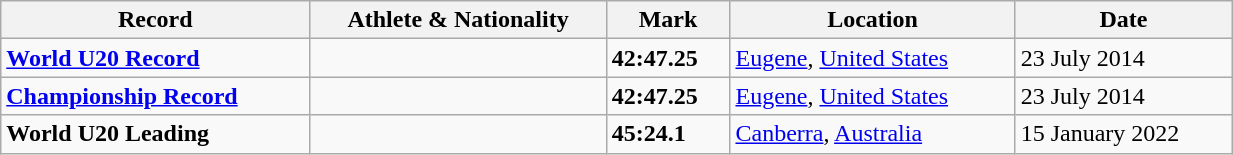<table class="wikitable" width=65%>
<tr>
<th>Record</th>
<th>Athlete & Nationality</th>
<th>Mark</th>
<th>Location</th>
<th>Date</th>
</tr>
<tr>
<td><strong><a href='#'>World U20 Record</a></strong></td>
<td></td>
<td><strong>42:47.25</strong></td>
<td><a href='#'>Eugene</a>, <a href='#'>United States</a></td>
<td>23 July 2014</td>
</tr>
<tr>
<td><strong><a href='#'>Championship Record</a></strong></td>
<td></td>
<td><strong>42:47.25</strong></td>
<td><a href='#'>Eugene</a>, <a href='#'>United States</a></td>
<td>23 July 2014</td>
</tr>
<tr>
<td><strong>World U20 Leading</strong></td>
<td></td>
<td><strong>45:24.1</strong></td>
<td><a href='#'>Canberra</a>, <a href='#'>Australia</a></td>
<td>15 January 2022</td>
</tr>
</table>
